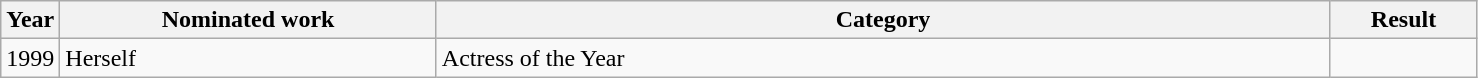<table class=wikitable>
<tr>
<th width=4%>Year</th>
<th width=25.5%>Nominated work</th>
<th width=60.5%>Category</th>
<th width=10%>Result</th>
</tr>
<tr>
<td>1999</td>
<td>Herself</td>
<td>Actress of the Year</td>
<td></td>
</tr>
</table>
